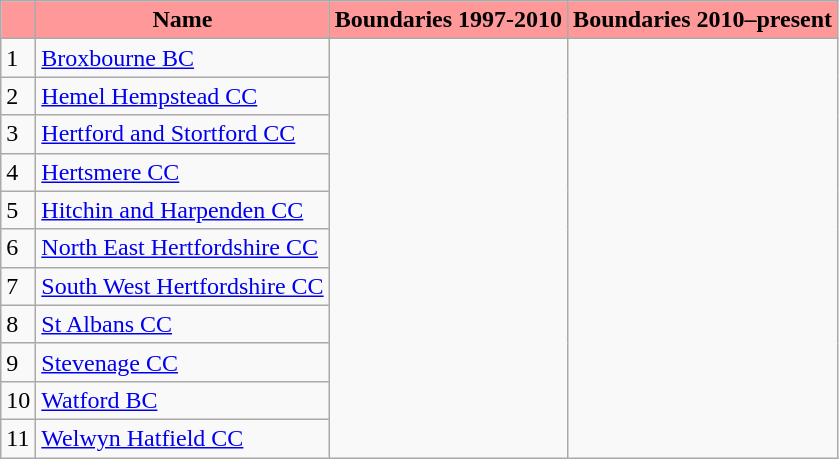<table class="wikitable">
<tr>
<th style="background-color:#ff9999"></th>
<th style="background-color:#ff9999">Name</th>
<th style="background-color:#ff9999">Boundaries 1997-2010</th>
<th style="background-color:#ff9999">Boundaries 2010–present</th>
</tr>
<tr>
<td>1</td>
<td><a href='#'>Broxbourne BC</a></td>
<td rowspan="11"></td>
<td rowspan="11"></td>
</tr>
<tr>
<td>2</td>
<td><a href='#'>Hemel Hempstead CC</a></td>
</tr>
<tr>
<td>3</td>
<td><a href='#'>Hertford and Stortford CC</a></td>
</tr>
<tr>
<td>4</td>
<td><a href='#'>Hertsmere CC</a></td>
</tr>
<tr>
<td>5</td>
<td><a href='#'>Hitchin and Harpenden CC</a></td>
</tr>
<tr>
<td>6</td>
<td><a href='#'>North East Hertfordshire CC</a></td>
</tr>
<tr>
<td>7</td>
<td><a href='#'>South West Hertfordshire CC</a></td>
</tr>
<tr>
<td>8</td>
<td><a href='#'>St Albans CC</a></td>
</tr>
<tr>
<td>9</td>
<td><a href='#'>Stevenage CC</a></td>
</tr>
<tr>
<td>10</td>
<td><a href='#'>Watford BC</a></td>
</tr>
<tr>
<td>11</td>
<td><a href='#'>Welwyn Hatfield CC</a></td>
</tr>
</table>
